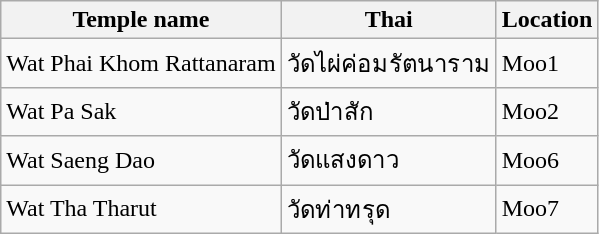<table class="wikitable">
<tr>
<th>Temple name</th>
<th>Thai</th>
<th>Location</th>
</tr>
<tr>
<td>Wat Phai Khom Rattanaram</td>
<td>วัดไผ่ค่อมรัตนาราม</td>
<td>Moo1</td>
</tr>
<tr>
<td>Wat Pa Sak</td>
<td>วัดป่าสัก</td>
<td>Moo2</td>
</tr>
<tr>
<td>Wat Saeng Dao</td>
<td>วัดแสงดาว</td>
<td>Moo6</td>
</tr>
<tr>
<td>Wat Tha Tharut</td>
<td>วัดท่าทรุด</td>
<td>Moo7</td>
</tr>
</table>
